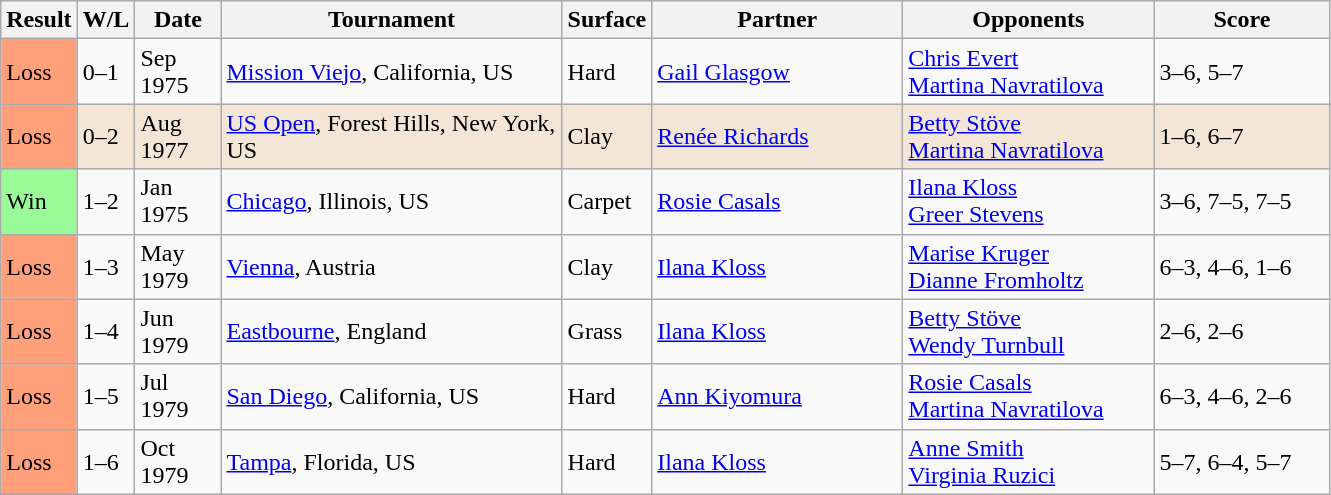<table class="sortable wikitable">
<tr>
<th>Result</th>
<th class="unsortable">W/L</th>
<th style="width:50px">Date</th>
<th style="width:220px">Tournament</th>
<th style="width:50px">Surface</th>
<th style="width:160px">Partner</th>
<th style="width:160px">Opponents</th>
<th style="width:110px" class="unsortable">Score</th>
</tr>
<tr>
<td style="background:#ffa07a;">Loss</td>
<td>0–1</td>
<td>Sep 1975</td>
<td><a href='#'>Mission Viejo</a>, California, US</td>
<td>Hard</td>
<td> <a href='#'>Gail Glasgow</a></td>
<td> <a href='#'>Chris Evert</a> <br>  <a href='#'>Martina Navratilova</a></td>
<td>3–6, 5–7</td>
</tr>
<tr style="background:#f3e6d7;">
<td style="background:#ffa07a;">Loss</td>
<td>0–2</td>
<td>Aug 1977</td>
<td><a href='#'>US Open</a>, Forest Hills, New York, US</td>
<td>Clay</td>
<td> <a href='#'>Renée Richards</a></td>
<td> <a href='#'>Betty Stöve</a> <br>  <a href='#'>Martina Navratilova</a></td>
<td>1–6, 6–7</td>
</tr>
<tr>
<td style="background:#98fb98;">Win</td>
<td>1–2</td>
<td>Jan 1975</td>
<td><a href='#'>Chicago</a>, Illinois, US</td>
<td>Carpet</td>
<td> <a href='#'>Rosie Casals</a></td>
<td> <a href='#'>Ilana Kloss</a> <br>  <a href='#'>Greer Stevens</a></td>
<td>3–6, 7–5, 7–5</td>
</tr>
<tr>
<td style="background:#ffa07a;">Loss</td>
<td>1–3</td>
<td>May 1979</td>
<td><a href='#'>Vienna</a>, Austria</td>
<td>Clay</td>
<td> <a href='#'>Ilana Kloss</a></td>
<td> <a href='#'>Marise Kruger</a> <br>  <a href='#'>Dianne Fromholtz</a></td>
<td>6–3, 4–6, 1–6</td>
</tr>
<tr>
<td style="background:#ffa07a;">Loss</td>
<td>1–4</td>
<td>Jun 1979</td>
<td><a href='#'>Eastbourne</a>, England</td>
<td>Grass</td>
<td> <a href='#'>Ilana Kloss</a></td>
<td> <a href='#'>Betty Stöve</a> <br>  <a href='#'>Wendy Turnbull</a></td>
<td>2–6, 2–6</td>
</tr>
<tr>
<td style="background:#ffa07a;">Loss</td>
<td>1–5</td>
<td>Jul 1979</td>
<td><a href='#'>San Diego</a>, California, US</td>
<td>Hard</td>
<td> <a href='#'>Ann Kiyomura</a></td>
<td> <a href='#'>Rosie Casals</a> <br>  <a href='#'>Martina Navratilova</a></td>
<td>6–3, 4–6, 2–6</td>
</tr>
<tr>
<td style="background:#ffa07a;">Loss</td>
<td>1–6</td>
<td>Oct 1979</td>
<td><a href='#'>Tampa</a>, Florida, US</td>
<td>Hard</td>
<td> <a href='#'>Ilana Kloss</a></td>
<td> <a href='#'>Anne Smith</a> <br>  <a href='#'>Virginia Ruzici</a></td>
<td>5–7, 6–4, 5–7</td>
</tr>
</table>
